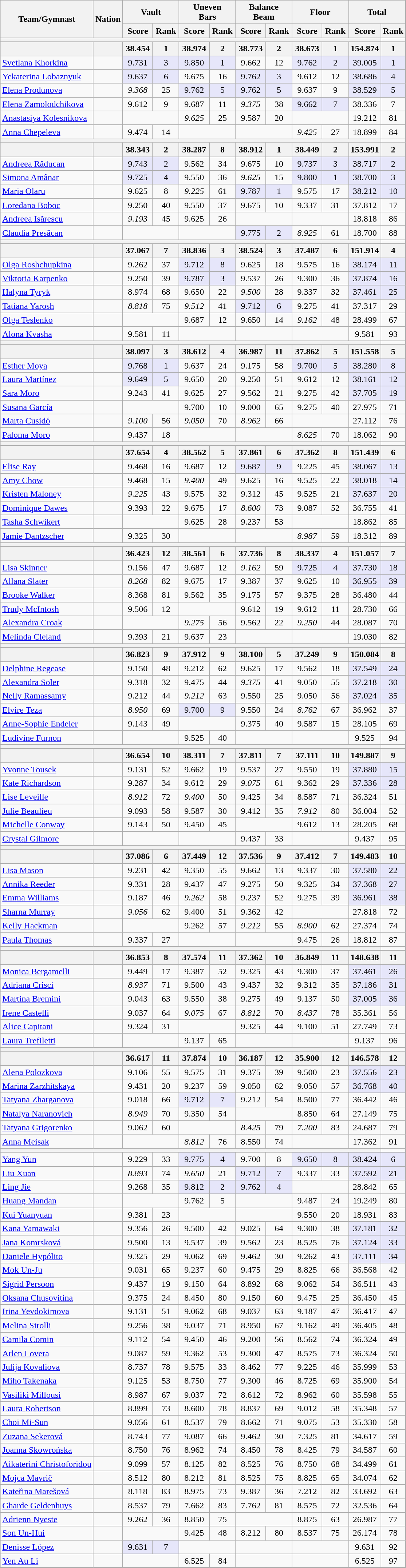<table class="wikitable sortable" style="text-align:center">
<tr>
<th rowspan=2>Team/Gymnast</th>
<th rowspan=2>Nation</th>
<th style="width:6em" colspan=2>Vault</th>
<th style="width:6em" colspan=2>Uneven<br>Bars</th>
<th style="width:6em" colspan=2>Balance<br>Beam</th>
<th style="width:6em" colspan=2>Floor</th>
<th style="width:6em" colspan=2>Total</th>
</tr>
<tr>
<th>Score</th>
<th>Rank</th>
<th>Score</th>
<th>Rank</th>
<th>Score</th>
<th>Rank</th>
<th>Score</th>
<th>Rank</th>
<th>Score</th>
<th>Rank</th>
</tr>
<tr>
<th colspan=11></th>
</tr>
<tr>
<th></th>
<th></th>
<th>38.454</th>
<th>1</th>
<th>38.974</th>
<th>2</th>
<th>38.773</th>
<th>2</th>
<th>38.673</th>
<th>1</th>
<th>154.874</th>
<th>1</th>
</tr>
<tr>
<td align=left><a href='#'>Svetlana Khorkina</a></td>
<td></td>
<td bgcolor="lavender">9.731</td>
<td bgcolor="lavender">3</td>
<td bgcolor="lavender">9.850</td>
<td bgcolor="lavender">1</td>
<td>9.662</td>
<td>12</td>
<td bgcolor="lavender">9.762</td>
<td bgcolor="lavender">2</td>
<td bgcolor="lavender">39.005</td>
<td bgcolor="lavender">1</td>
</tr>
<tr>
<td align=left><a href='#'>Yekaterina Lobaznyuk</a></td>
<td></td>
<td bgcolor="lavender">9.637</td>
<td bgcolor="lavender">6</td>
<td>9.675</td>
<td>16</td>
<td bgcolor="lavender">9.762</td>
<td bgcolor="lavender">3</td>
<td>9.612</td>
<td>12</td>
<td bgcolor="lavender">38.686</td>
<td bgcolor="lavender">4</td>
</tr>
<tr>
<td align=left><a href='#'>Elena Produnova</a></td>
<td></td>
<td><em>9.368</em></td>
<td>25</td>
<td bgcolor="lavender">9.762</td>
<td bgcolor="lavender">5</td>
<td bgcolor="lavender">9.762</td>
<td bgcolor="lavender">5</td>
<td>9.637</td>
<td>9</td>
<td bgcolor="lavender">38.529</td>
<td bgcolor="lavender">5</td>
</tr>
<tr>
<td align=left><a href='#'>Elena Zamolodchikova</a></td>
<td></td>
<td>9.612</td>
<td>9</td>
<td>9.687</td>
<td>11</td>
<td><em>9.375</em></td>
<td>38</td>
<td bgcolor="lavender">9.662</td>
<td bgcolor="lavender">7</td>
<td>38.336</td>
<td>7</td>
</tr>
<tr>
<td align=left><a href='#'>Anastasiya Kolesnikova</a></td>
<td></td>
<td colspan=2> </td>
<td><em>9.625</em></td>
<td>25</td>
<td>9.587</td>
<td>20</td>
<td colspan=2> </td>
<td>19.212</td>
<td>81</td>
</tr>
<tr>
<td align=left><a href='#'>Anna Chepeleva</a></td>
<td></td>
<td>9.474</td>
<td>14</td>
<td colspan=2> </td>
<td colspan=2> </td>
<td><em>9.425</em></td>
<td>27</td>
<td>18.899</td>
<td>84</td>
</tr>
<tr>
<th colspan=11></th>
</tr>
<tr>
<th></th>
<th></th>
<th>38.343</th>
<th>2</th>
<th>38.287</th>
<th>8</th>
<th>38.912</th>
<th>1</th>
<th>38.449</th>
<th>2</th>
<th>153.991</th>
<th>2</th>
</tr>
<tr>
<td align=left><a href='#'>Andreea Răducan</a></td>
<td></td>
<td bgcolor="lavender">9.743</td>
<td bgcolor="lavender">2</td>
<td>9.562</td>
<td>34</td>
<td>9.675</td>
<td>10</td>
<td bgcolor="lavender">9.737</td>
<td bgcolor="lavender">3</td>
<td bgcolor="lavender">38.717</td>
<td bgcolor="lavender">2</td>
</tr>
<tr>
<td align=left><a href='#'>Simona Amânar</a></td>
<td></td>
<td bgcolor="lavender">9.725</td>
<td bgcolor="lavender">4</td>
<td>9.550</td>
<td>36</td>
<td><em>9.625</em></td>
<td>15</td>
<td bgcolor="lavender">9.800</td>
<td bgcolor="lavender">1</td>
<td bgcolor="lavender">38.700</td>
<td bgcolor="lavender">3</td>
</tr>
<tr>
<td align=left><a href='#'>Maria Olaru</a></td>
<td></td>
<td>9.625</td>
<td>8</td>
<td><em>9.225</em></td>
<td>61</td>
<td bgcolor="lavender">9.787</td>
<td bgcolor="lavender">1</td>
<td>9.575</td>
<td>17</td>
<td bgcolor="lavender">38.212</td>
<td bgcolor="lavender">10</td>
</tr>
<tr>
<td align=left><a href='#'>Loredana Boboc</a></td>
<td></td>
<td>9.250</td>
<td>40</td>
<td>9.550</td>
<td>37</td>
<td>9.675</td>
<td>10</td>
<td>9.337</td>
<td>31</td>
<td>37.812</td>
<td>17</td>
</tr>
<tr>
<td align=left><a href='#'>Andreea Isărescu</a></td>
<td></td>
<td><em>9.193</em></td>
<td>45</td>
<td>9.625</td>
<td>26</td>
<td colspan=2> </td>
<td colspan=2> </td>
<td>18.818</td>
<td>86</td>
</tr>
<tr>
<td align=left><a href='#'>Claudia Presăcan</a></td>
<td></td>
<td colspan=2> </td>
<td colspan=2> </td>
<td bgcolor="lavender">9.775</td>
<td bgcolor="lavender">2</td>
<td><em>8.925</em></td>
<td>61</td>
<td>18.700</td>
<td>88</td>
</tr>
<tr>
<th colspan=11></th>
</tr>
<tr>
<th></th>
<th></th>
<th>37.067</th>
<th>7</th>
<th>38.836</th>
<th>3</th>
<th>38.524</th>
<th>3</th>
<th>37.487</th>
<th>6</th>
<th>151.914</th>
<th>4</th>
</tr>
<tr>
<td align=left><a href='#'>Olga Roshchupkina</a></td>
<td></td>
<td>9.262</td>
<td>37</td>
<td bgcolor="lavender">9.712</td>
<td bgcolor="lavender">8</td>
<td>9.625</td>
<td>18</td>
<td>9.575</td>
<td>16</td>
<td bgcolor="lavender">38.174</td>
<td bgcolor="lavender">11</td>
</tr>
<tr>
<td align=left><a href='#'>Viktoria Karpenko</a></td>
<td></td>
<td>9.250</td>
<td>39</td>
<td bgcolor="lavender">9.787</td>
<td bgcolor="lavender">3</td>
<td>9.537</td>
<td>26</td>
<td>9.300</td>
<td>36</td>
<td bgcolor="lavender">37.874</td>
<td bgcolor="lavender">16</td>
</tr>
<tr>
<td align=left><a href='#'>Halyna Tyryk</a></td>
<td></td>
<td>8.974</td>
<td>68</td>
<td>9.650</td>
<td>22</td>
<td><em>9.500</em></td>
<td>28</td>
<td>9.337</td>
<td>32</td>
<td bgcolor="lavender">37.461</td>
<td bgcolor="lavender">25</td>
</tr>
<tr>
<td align=left><a href='#'>Tatiana Yarosh</a></td>
<td></td>
<td><em>8.818</em></td>
<td>75</td>
<td><em>9.512</em></td>
<td>41</td>
<td bgcolor="lavender">9.712</td>
<td bgcolor="lavender">6</td>
<td>9.275</td>
<td>41</td>
<td>37.317</td>
<td>29</td>
</tr>
<tr>
<td align=left><a href='#'>Olga Teslenko</a></td>
<td></td>
<td colspan=2> </td>
<td>9.687</td>
<td>12</td>
<td>9.650</td>
<td>14</td>
<td><em>9.162</em></td>
<td>48</td>
<td>28.499</td>
<td>67</td>
</tr>
<tr>
<td align=left><a href='#'>Alona Kvasha</a></td>
<td></td>
<td>9.581</td>
<td>11</td>
<td colspan=2> </td>
<td colspan=2> </td>
<td colspan=2> </td>
<td>9.581</td>
<td>93</td>
</tr>
<tr>
<th colspan=11></th>
</tr>
<tr>
<th></th>
<th></th>
<th>38.097</th>
<th>3</th>
<th>38.612</th>
<th>4</th>
<th>36.987</th>
<th>11</th>
<th>37.862</th>
<th>5</th>
<th>151.558</th>
<th>5</th>
</tr>
<tr>
<td align=left><a href='#'>Esther Moya</a></td>
<td></td>
<td bgcolor="lavender">9.768</td>
<td bgcolor="lavender">1</td>
<td>9.637</td>
<td>24</td>
<td>9.175</td>
<td>58</td>
<td bgcolor="lavender">9.700</td>
<td bgcolor="lavender">5</td>
<td bgcolor="lavender">38.280</td>
<td bgcolor="lavender">8</td>
</tr>
<tr>
<td align=left><a href='#'>Laura Martínez</a></td>
<td></td>
<td bgcolor="lavender">9.649</td>
<td bgcolor="lavender">5</td>
<td>9.650</td>
<td>20</td>
<td>9.250</td>
<td>51</td>
<td>9.612</td>
<td>12</td>
<td bgcolor="lavender">38.161</td>
<td bgcolor="lavender">12</td>
</tr>
<tr>
<td align=left><a href='#'>Sara Moro</a></td>
<td></td>
<td>9.243</td>
<td>41</td>
<td>9.625</td>
<td>27</td>
<td>9.562</td>
<td>21</td>
<td>9.275</td>
<td>42</td>
<td bgcolor="lavender">37.705</td>
<td bgcolor="lavender">19</td>
</tr>
<tr>
<td align=left><a href='#'>Susana García</a></td>
<td></td>
<td colspan=2> </td>
<td>9.700</td>
<td>10</td>
<td>9.000</td>
<td>65</td>
<td>9.275</td>
<td>40</td>
<td>27.975</td>
<td>71</td>
</tr>
<tr>
<td align=left><a href='#'>Marta Cusidó</a></td>
<td></td>
<td><em>9.100</em></td>
<td>56</td>
<td><em>9.050</em></td>
<td>70</td>
<td><em>8.962</em></td>
<td>66</td>
<td colspan=2> </td>
<td>27.112</td>
<td>76</td>
</tr>
<tr>
<td align=left><a href='#'>Paloma Moro</a></td>
<td></td>
<td>9.437</td>
<td>18</td>
<td colspan=2> </td>
<td colspan=2> </td>
<td><em>8.625</em></td>
<td>70</td>
<td>18.062</td>
<td>90</td>
</tr>
<tr>
<th colspan=11></th>
</tr>
<tr>
<th></th>
<th></th>
<th>37.654</th>
<th>4</th>
<th>38.562</th>
<th>5</th>
<th>37.861</th>
<th>6</th>
<th>37.362</th>
<th>8</th>
<th>151.439</th>
<th>6</th>
</tr>
<tr>
<td align=left><a href='#'>Elise Ray</a></td>
<td></td>
<td>9.468</td>
<td>16</td>
<td>9.687</td>
<td>12</td>
<td bgcolor="lavender">9.687</td>
<td bgcolor="lavender">9</td>
<td>9.225</td>
<td>45</td>
<td bgcolor="lavender">38.067</td>
<td bgcolor="lavender">13</td>
</tr>
<tr>
<td align=left><a href='#'>Amy Chow</a></td>
<td></td>
<td>9.468</td>
<td>15</td>
<td><em>9.400</em></td>
<td>49</td>
<td>9.625</td>
<td>16</td>
<td>9.525</td>
<td>22</td>
<td bgcolor="lavender">38.018</td>
<td bgcolor="lavender">14</td>
</tr>
<tr>
<td align=left><a href='#'>Kristen Maloney</a></td>
<td></td>
<td><em>9.225</em></td>
<td>43</td>
<td>9.575</td>
<td>32</td>
<td>9.312</td>
<td>45</td>
<td>9.525</td>
<td>21</td>
<td bgcolor="lavender">37.637</td>
<td bgcolor="lavender">20</td>
</tr>
<tr>
<td align=left><a href='#'>Dominique Dawes</a></td>
<td></td>
<td>9.393</td>
<td>22</td>
<td>9.675</td>
<td>17</td>
<td><em>8.600</em></td>
<td>73</td>
<td>9.087</td>
<td>52</td>
<td>36.755</td>
<td>41</td>
</tr>
<tr>
<td align=left><a href='#'>Tasha Schwikert</a></td>
<td></td>
<td colspan=2> </td>
<td>9.625</td>
<td>28</td>
<td>9.237</td>
<td>53</td>
<td colspan=2> </td>
<td>18.862</td>
<td>85</td>
</tr>
<tr>
<td align=left><a href='#'>Jamie Dantzscher</a></td>
<td></td>
<td>9.325</td>
<td>30</td>
<td colspan=2> </td>
<td colspan=2> </td>
<td><em>8.987</em></td>
<td>59</td>
<td>18.312</td>
<td>89</td>
</tr>
<tr>
<th colspan=11></th>
</tr>
<tr>
<th></th>
<th></th>
<th>36.423</th>
<th>12</th>
<th>38.561</th>
<th>6</th>
<th>37.736</th>
<th>8</th>
<th>38.337</th>
<th>4</th>
<th>151.057</th>
<th>7</th>
</tr>
<tr>
<td align=left><a href='#'>Lisa Skinner</a></td>
<td></td>
<td>9.156</td>
<td>47</td>
<td>9.687</td>
<td>12</td>
<td><em>9.162</em></td>
<td>59</td>
<td bgcolor="lavender">9.725</td>
<td bgcolor="lavender">4</td>
<td bgcolor="lavender">37.730</td>
<td bgcolor="lavender">18</td>
</tr>
<tr>
<td align=left><a href='#'>Allana Slater</a></td>
<td></td>
<td><em>8.268</em></td>
<td>82</td>
<td>9.675</td>
<td>17</td>
<td>9.387</td>
<td>37</td>
<td>9.625</td>
<td>10</td>
<td bgcolor="lavender">36.955</td>
<td bgcolor="lavender">39</td>
</tr>
<tr>
<td align=left><a href='#'>Brooke Walker</a></td>
<td></td>
<td>8.368</td>
<td>81</td>
<td>9.562</td>
<td>35</td>
<td>9.175</td>
<td>57</td>
<td>9.375</td>
<td>28</td>
<td>36.480</td>
<td>44</td>
</tr>
<tr>
<td align=left><a href='#'>Trudy McIntosh</a></td>
<td></td>
<td>9.506</td>
<td>12</td>
<td colspan=2> </td>
<td>9.612</td>
<td>19</td>
<td>9.612</td>
<td>11</td>
<td>28.730</td>
<td>66</td>
</tr>
<tr>
<td align=left><a href='#'>Alexandra Croak</a></td>
<td></td>
<td colspan=2> </td>
<td><em>9.275</em></td>
<td>56</td>
<td>9.562</td>
<td>22</td>
<td><em>9.250</em></td>
<td>44</td>
<td>28.087</td>
<td>70</td>
</tr>
<tr>
<td align=left><a href='#'>Melinda Cleland</a></td>
<td></td>
<td>9.393</td>
<td>21</td>
<td>9.637</td>
<td>23</td>
<td colspan=2> </td>
<td colspan=2> </td>
<td>19.030</td>
<td>82</td>
</tr>
<tr>
<th colspan=11></th>
</tr>
<tr>
<th></th>
<th></th>
<th>36.823</th>
<th>9</th>
<th>37.912</th>
<th>9</th>
<th>38.100</th>
<th>5</th>
<th>37.249</th>
<th>9</th>
<th>150.084</th>
<th>8</th>
</tr>
<tr>
<td align=left><a href='#'>Delphine Regease</a></td>
<td></td>
<td>9.150</td>
<td>48</td>
<td>9.212</td>
<td>62</td>
<td>9.625</td>
<td>17</td>
<td>9.562</td>
<td>18</td>
<td bgcolor="lavender">37.549</td>
<td bgcolor="lavender">24</td>
</tr>
<tr>
<td align=left><a href='#'>Alexandra Soler</a></td>
<td></td>
<td>9.318</td>
<td>32</td>
<td>9.475</td>
<td>44</td>
<td><em>9.375</em></td>
<td>41</td>
<td>9.050</td>
<td>55</td>
<td bgcolor="lavender">37.218</td>
<td bgcolor="lavender">30</td>
</tr>
<tr>
<td align=left><a href='#'>Nelly Ramassamy</a></td>
<td></td>
<td>9.212</td>
<td>44</td>
<td><em>9.212</em></td>
<td>63</td>
<td>9.550</td>
<td>25</td>
<td>9.050</td>
<td>56</td>
<td bgcolor="lavender">37.024</td>
<td bgcolor="lavender">35</td>
</tr>
<tr>
<td align=left><a href='#'>Elvire Teza</a></td>
<td></td>
<td><em>8.950</em></td>
<td>69</td>
<td bgcolor="lavender">9.700</td>
<td bgcolor="lavender">9</td>
<td>9.550</td>
<td>24</td>
<td><em>8.762</em></td>
<td>67</td>
<td>36.962</td>
<td>37</td>
</tr>
<tr>
<td align=left><a href='#'>Anne-Sophie Endeler</a></td>
<td></td>
<td>9.143</td>
<td>49</td>
<td colspan=2> </td>
<td>9.375</td>
<td>40</td>
<td>9.587</td>
<td>15</td>
<td>28.105</td>
<td>69</td>
</tr>
<tr>
<td align=left><a href='#'>Ludivine Furnon</a></td>
<td></td>
<td colspan=2> </td>
<td>9.525</td>
<td>40</td>
<td colspan=2> </td>
<td colspan=2> </td>
<td>9.525</td>
<td>94</td>
</tr>
<tr>
<th colspan=11></th>
</tr>
<tr>
<th></th>
<th></th>
<th>36.654</th>
<th>10</th>
<th>38.311</th>
<th>7</th>
<th>37.811</th>
<th>7</th>
<th>37.111</th>
<th>10</th>
<th>149.887</th>
<th>9</th>
</tr>
<tr>
<td align=left><a href='#'>Yvonne Tousek</a></td>
<td></td>
<td>9.131</td>
<td>52</td>
<td>9.662</td>
<td>19</td>
<td>9.537</td>
<td>27</td>
<td>9.550</td>
<td>19</td>
<td bgcolor="lavender">37.880</td>
<td bgcolor="lavender">15</td>
</tr>
<tr>
<td align=left><a href='#'>Kate Richardson</a></td>
<td></td>
<td>9.287</td>
<td>34</td>
<td>9.612</td>
<td>29</td>
<td><em>9.075</em></td>
<td>61</td>
<td>9.362</td>
<td>29</td>
<td bgcolor="lavender">37.336</td>
<td bgcolor="lavender">28</td>
</tr>
<tr>
<td align=left><a href='#'>Lise Leveille</a></td>
<td></td>
<td><em>8.912</em></td>
<td>72</td>
<td><em>9.400</em></td>
<td>50</td>
<td>9.425</td>
<td>34</td>
<td>8.587</td>
<td>71</td>
<td>36.324</td>
<td>51</td>
</tr>
<tr>
<td align=left><a href='#'>Julie Beaulieu</a></td>
<td></td>
<td>9.093</td>
<td>58</td>
<td>9.587</td>
<td>30</td>
<td>9.412</td>
<td>35</td>
<td><em>7.912</em></td>
<td>80</td>
<td>36.004</td>
<td>52</td>
</tr>
<tr>
<td align=left><a href='#'>Michelle Conway</a></td>
<td></td>
<td>9.143</td>
<td>50</td>
<td>9.450</td>
<td>45</td>
<td colspan=2> </td>
<td>9.612</td>
<td>13</td>
<td>28.205</td>
<td>68</td>
</tr>
<tr>
<td align=left><a href='#'>Crystal Gilmore</a></td>
<td></td>
<td colspan=2> </td>
<td colspan=2> </td>
<td>9.437</td>
<td>33</td>
<td colspan=2> </td>
<td>9.437</td>
<td>95</td>
</tr>
<tr>
<th colspan=11></th>
</tr>
<tr>
<th></th>
<th></th>
<th>37.086</th>
<th>6</th>
<th>37.449</th>
<th>12</th>
<th>37.536</th>
<th>9</th>
<th>37.412</th>
<th>7</th>
<th>149.483</th>
<th>10</th>
</tr>
<tr>
<td align=left><a href='#'>Lisa Mason</a></td>
<td></td>
<td>9.231</td>
<td>42</td>
<td>9.350</td>
<td>55</td>
<td>9.662</td>
<td>13</td>
<td>9.337</td>
<td>30</td>
<td bgcolor="lavender">37.580</td>
<td bgcolor="lavender">22</td>
</tr>
<tr>
<td align=left><a href='#'>Annika Reeder</a></td>
<td></td>
<td>9.331</td>
<td>28</td>
<td>9.437</td>
<td>47</td>
<td>9.275</td>
<td>50</td>
<td>9.325</td>
<td>34</td>
<td bgcolor="lavender">37.368</td>
<td bgcolor="lavender">27</td>
</tr>
<tr>
<td align=left><a href='#'>Emma Williams</a></td>
<td></td>
<td>9.187</td>
<td>46</td>
<td><em>9.262</em></td>
<td>58</td>
<td>9.237</td>
<td>52</td>
<td>9.275</td>
<td>39</td>
<td bgcolor="lavender">36.961</td>
<td bgcolor="lavender">38</td>
</tr>
<tr>
<td align=left><a href='#'>Sharna Murray</a></td>
<td></td>
<td><em>9.056</em></td>
<td>62</td>
<td>9.400</td>
<td>51</td>
<td>9.362</td>
<td>42</td>
<td colspan=2> </td>
<td>27.818</td>
<td>72</td>
</tr>
<tr>
<td align=left><a href='#'>Kelly Hackman</a></td>
<td></td>
<td colspan=2> </td>
<td>9.262</td>
<td>57</td>
<td><em>9.212</em></td>
<td>55</td>
<td><em>8.900</em></td>
<td>62</td>
<td>27.374</td>
<td>74</td>
</tr>
<tr>
<td align=left><a href='#'>Paula Thomas</a></td>
<td></td>
<td>9.337</td>
<td>27</td>
<td colspan=2> </td>
<td colspan=2> </td>
<td>9.475</td>
<td>26</td>
<td>18.812</td>
<td>87</td>
</tr>
<tr>
<th colspan=11></th>
</tr>
<tr>
<th></th>
<th></th>
<th>36.853</th>
<th>8</th>
<th>37.574</th>
<th>11</th>
<th>37.362</th>
<th>10</th>
<th>36.849</th>
<th>11</th>
<th>148.638</th>
<th>11</th>
</tr>
<tr>
<td align=left><a href='#'>Monica Bergamelli</a></td>
<td></td>
<td>9.449</td>
<td>17</td>
<td>9.387</td>
<td>52</td>
<td>9.325</td>
<td>43</td>
<td>9.300</td>
<td>37</td>
<td bgcolor="lavender">37.461</td>
<td bgcolor="lavender">26</td>
</tr>
<tr>
<td align=left><a href='#'>Adriana Crisci</a></td>
<td></td>
<td><em>8.937</em></td>
<td>71</td>
<td>9.500</td>
<td>43</td>
<td>9.437</td>
<td>32</td>
<td>9.312</td>
<td>35</td>
<td bgcolor="lavender">37.186</td>
<td bgcolor="lavender">31</td>
</tr>
<tr>
<td align=left><a href='#'>Martina Bremini</a></td>
<td></td>
<td>9.043</td>
<td>63</td>
<td>9.550</td>
<td>38</td>
<td>9.275</td>
<td>49</td>
<td>9.137</td>
<td>50</td>
<td bgcolor="lavender">37.005</td>
<td bgcolor="lavender">36</td>
</tr>
<tr>
<td align=left><a href='#'>Irene Castelli</a></td>
<td></td>
<td>9.037</td>
<td>64</td>
<td><em>9.075</em></td>
<td>67</td>
<td><em>8.812</em></td>
<td>70</td>
<td><em>8.437</em></td>
<td>78</td>
<td>35.361</td>
<td>56</td>
</tr>
<tr>
<td align=left><a href='#'>Alice Capitani</a></td>
<td></td>
<td>9.324</td>
<td>31</td>
<td colspan=2> </td>
<td>9.325</td>
<td>44</td>
<td>9.100</td>
<td>51</td>
<td>27.749</td>
<td>73</td>
</tr>
<tr>
<td align=left><a href='#'>Laura Trefiletti</a></td>
<td></td>
<td colspan=2> </td>
<td>9.137</td>
<td>65</td>
<td colspan=2> </td>
<td colspan=2> </td>
<td>9.137</td>
<td>96</td>
</tr>
<tr>
<th colspan=11></th>
</tr>
<tr>
<th></th>
<th></th>
<th>36.617</th>
<th>11</th>
<th>37.874</th>
<th>10</th>
<th>36.187</th>
<th>12</th>
<th>35.900</th>
<th>12</th>
<th>146.578</th>
<th>12</th>
</tr>
<tr>
<td align=left><a href='#'>Alena Polozkova</a></td>
<td></td>
<td>9.106</td>
<td>55</td>
<td>9.575</td>
<td>31</td>
<td>9.375</td>
<td>39</td>
<td>9.500</td>
<td>23</td>
<td bgcolor="lavender">37.556</td>
<td bgcolor="lavender">23</td>
</tr>
<tr>
<td align=left><a href='#'>Marina Zarzhitskaya</a></td>
<td></td>
<td>9.431</td>
<td>20</td>
<td>9.237</td>
<td>59</td>
<td>9.050</td>
<td>62</td>
<td>9.050</td>
<td>57</td>
<td bgcolor="lavender">36.768</td>
<td bgcolor="lavender">40</td>
</tr>
<tr>
<td align=left><a href='#'>Tatyana Zharganova</a></td>
<td></td>
<td>9.018</td>
<td>66</td>
<td bgcolor="lavender">9.712</td>
<td bgcolor="lavender">7</td>
<td>9.212</td>
<td>54</td>
<td>8.500</td>
<td>77</td>
<td>36.442</td>
<td>46</td>
</tr>
<tr>
<td align=left><a href='#'>Natalya Naranovich</a></td>
<td></td>
<td><em>8.949</em></td>
<td>70</td>
<td>9.350</td>
<td>54</td>
<td colspan=2> </td>
<td>8.850</td>
<td>64</td>
<td>27.149</td>
<td>75</td>
</tr>
<tr>
<td align=left><a href='#'>Tatyana Grigorenko</a></td>
<td></td>
<td>9.062</td>
<td>60</td>
<td colspan=2> </td>
<td><em>8.425</em></td>
<td>79</td>
<td><em>7.200</em></td>
<td>83</td>
<td>24.687</td>
<td>79</td>
</tr>
<tr>
<td align=left><a href='#'>Anna Meisak</a></td>
<td></td>
<td colspan=2> </td>
<td><em>8.812</em></td>
<td>76</td>
<td>8.550</td>
<td>74</td>
<td colspan=2> </td>
<td>17.362</td>
<td>91</td>
</tr>
<tr>
<th colspan=11></th>
</tr>
<tr>
<td align=left><a href='#'>Yang Yun</a></td>
<td></td>
<td>9.229</td>
<td>33</td>
<td bgcolor="lavender">9.775</td>
<td bgcolor="lavender">4</td>
<td>9.700</td>
<td>8</td>
<td bgcolor="lavender">9.650</td>
<td bgcolor="lavender">8</td>
<td bgcolor="lavender">38.424</td>
<td bgcolor="lavender">6</td>
</tr>
<tr>
<td align=left><a href='#'>Liu Xuan</a></td>
<td></td>
<td><em>8.893</em></td>
<td>74</td>
<td><em>9.650</em></td>
<td>21</td>
<td bgcolor="lavender">9.712</td>
<td bgcolor="lavender">7</td>
<td>9.337</td>
<td>33</td>
<td bgcolor="lavender">37.592</td>
<td bgcolor="lavender">21</td>
</tr>
<tr>
<td align=left><a href='#'>Ling Jie</a></td>
<td></td>
<td>9.268</td>
<td>35</td>
<td bgcolor="lavender">9.812</td>
<td bgcolor="lavender">2</td>
<td bgcolor="lavender">9.762</td>
<td bgcolor="lavender">4</td>
<td colspan=2> </td>
<td>28.842</td>
<td>65</td>
</tr>
<tr>
<td align=left><a href='#'>Huang Mandan</a></td>
<td></td>
<td colspan=2> </td>
<td>9.762</td>
<td>5</td>
<td colspan=2> </td>
<td>9.487</td>
<td>24</td>
<td>19.249</td>
<td>80</td>
</tr>
<tr>
<td align=left><a href='#'>Kui Yuanyuan</a></td>
<td></td>
<td>9.381</td>
<td>23</td>
<td colspan=2> </td>
<td colspan=2> </td>
<td>9.550</td>
<td>20</td>
<td>18.931</td>
<td>83</td>
</tr>
<tr>
</tr>
<tr>
<td align=left><a href='#'>Kana Yamawaki</a></td>
<td></td>
<td>9.356</td>
<td>26</td>
<td>9.500</td>
<td>42</td>
<td>9.025</td>
<td>64</td>
<td>9.300</td>
<td>38</td>
<td bgcolor="lavender">37.181</td>
<td bgcolor="lavender">32</td>
</tr>
<tr>
<td align=left><a href='#'>Jana Komrsková</a></td>
<td></td>
<td>9.500</td>
<td>13</td>
<td>9.537</td>
<td>39</td>
<td>9.562</td>
<td>23</td>
<td>8.525</td>
<td>76</td>
<td bgcolor="lavender">37.124</td>
<td bgcolor="lavender">33</td>
</tr>
<tr>
<td align=left><a href='#'>Daniele Hypólito</a></td>
<td></td>
<td>9.325</td>
<td>29</td>
<td>9.062</td>
<td>69</td>
<td>9.462</td>
<td>30</td>
<td>9.262</td>
<td>43</td>
<td bgcolor="lavender">37.111</td>
<td bgcolor="lavender">34</td>
</tr>
<tr>
<td align=left><a href='#'>Mok Un-Ju</a></td>
<td></td>
<td>9.031</td>
<td>65</td>
<td>9.237</td>
<td>60</td>
<td>9.475</td>
<td>29</td>
<td>8.825</td>
<td>66</td>
<td>36.568</td>
<td>42</td>
</tr>
<tr>
<td align=left><a href='#'>Sigrid Persoon</a></td>
<td></td>
<td>9.437</td>
<td>19</td>
<td>9.150</td>
<td>64</td>
<td>8.892</td>
<td>68</td>
<td>9.062</td>
<td>54</td>
<td>36.511</td>
<td>43</td>
</tr>
<tr>
<td align=left><a href='#'>Oksana Chusovitina</a></td>
<td></td>
<td>9.375</td>
<td>24</td>
<td>8.450</td>
<td>80</td>
<td>9.150</td>
<td>60</td>
<td>9.475</td>
<td>25</td>
<td>36.450</td>
<td>45</td>
</tr>
<tr>
<td align=left><a href='#'>Irina Yevdokimova</a></td>
<td></td>
<td>9.131</td>
<td>51</td>
<td>9.062</td>
<td>68</td>
<td>9.037</td>
<td>63</td>
<td>9.187</td>
<td>47</td>
<td>36.417</td>
<td>47</td>
</tr>
<tr>
<td align=left><a href='#'>Melina Sirolli</a></td>
<td></td>
<td>9.256</td>
<td>38</td>
<td>9.037</td>
<td>71</td>
<td>8.950</td>
<td>67</td>
<td>9.162</td>
<td>49</td>
<td>36.405</td>
<td>48</td>
</tr>
<tr>
<td align=left><a href='#'>Camila Comin</a></td>
<td></td>
<td>9.112</td>
<td>54</td>
<td>9.450</td>
<td>46</td>
<td>9.200</td>
<td>56</td>
<td>8.562</td>
<td>74</td>
<td>36.324</td>
<td>49</td>
</tr>
<tr>
<td align=left><a href='#'>Arlen Lovera</a></td>
<td></td>
<td>9.087</td>
<td>59</td>
<td>9.362</td>
<td>53</td>
<td>9.300</td>
<td>47</td>
<td>8.575</td>
<td>73</td>
<td>36.324</td>
<td>50</td>
</tr>
<tr>
<td align=left><a href='#'>Julija Kovaliova</a></td>
<td></td>
<td>8.737</td>
<td>78</td>
<td>9.575</td>
<td>33</td>
<td>8.462</td>
<td>77</td>
<td>9.225</td>
<td>46</td>
<td>35.999</td>
<td>53</td>
</tr>
<tr>
<td align=left><a href='#'>Miho Takenaka</a></td>
<td></td>
<td>9.125</td>
<td>53</td>
<td>8.750</td>
<td>77</td>
<td>9.300</td>
<td>46</td>
<td>8.725</td>
<td>69</td>
<td>35.900</td>
<td>54</td>
</tr>
<tr>
<td align=left><a href='#'>Vasiliki Millousi</a></td>
<td></td>
<td>8.987</td>
<td>67</td>
<td>9.037</td>
<td>72</td>
<td>8.612</td>
<td>72</td>
<td>8.962</td>
<td>60</td>
<td>35.598</td>
<td>55</td>
</tr>
<tr>
<td align=left><a href='#'>Laura Robertson</a></td>
<td></td>
<td>8.899</td>
<td>73</td>
<td>8.600</td>
<td>78</td>
<td>8.837</td>
<td>69</td>
<td>9.012</td>
<td>58</td>
<td>35.348</td>
<td>57</td>
</tr>
<tr>
<td align=left><a href='#'>Choi Mi-Sun</a></td>
<td></td>
<td>9.056</td>
<td>61</td>
<td>8.537</td>
<td>79</td>
<td>8.662</td>
<td>71</td>
<td>9.075</td>
<td>53</td>
<td>35.330</td>
<td>58</td>
</tr>
<tr>
<td align=left><a href='#'>Zuzana Sekerová</a></td>
<td></td>
<td>8.743</td>
<td>77</td>
<td>9.087</td>
<td>66</td>
<td>9.462</td>
<td>30</td>
<td>7.325</td>
<td>81</td>
<td>34.617</td>
<td>59</td>
</tr>
<tr>
<td align=left><a href='#'>Joanna Skowrońska</a></td>
<td></td>
<td>8.750</td>
<td>76</td>
<td>8.962</td>
<td>74</td>
<td>8.450</td>
<td>78</td>
<td>8.425</td>
<td>79</td>
<td>34.587</td>
<td>60</td>
</tr>
<tr>
<td align=left><a href='#'>Aikaterini Christoforidou</a></td>
<td></td>
<td>9.099</td>
<td>57</td>
<td>8.125</td>
<td>82</td>
<td>8.525</td>
<td>76</td>
<td>8.750</td>
<td>68</td>
<td>34.499</td>
<td>61</td>
</tr>
<tr>
<td align=left><a href='#'>Mojca Mavrič</a></td>
<td></td>
<td>8.512</td>
<td>80</td>
<td>8.212</td>
<td>81</td>
<td>8.525</td>
<td>75</td>
<td>8.825</td>
<td>65</td>
<td>34.074</td>
<td>62</td>
</tr>
<tr>
<td align=left><a href='#'>Kateřina Marešová</a></td>
<td></td>
<td>8.118</td>
<td>83</td>
<td>8.975</td>
<td>73</td>
<td>9.387</td>
<td>36</td>
<td>7.212</td>
<td>82</td>
<td>33.692</td>
<td>63</td>
</tr>
<tr>
<td align=left><a href='#'>Gharde Geldenhuys</a></td>
<td></td>
<td>8.537</td>
<td>79</td>
<td>7.662</td>
<td>83</td>
<td>7.762</td>
<td>81</td>
<td>8.575</td>
<td>72</td>
<td>32.536</td>
<td>64</td>
</tr>
<tr>
<td align=left><a href='#'>Adrienn Nyeste</a></td>
<td></td>
<td>9.262</td>
<td>36</td>
<td>8.850</td>
<td>75</td>
<td colspan=2> </td>
<td>8.875</td>
<td>63</td>
<td>26.987</td>
<td>77</td>
</tr>
<tr>
<td align=left><a href='#'>Son Un-Hui</a></td>
<td></td>
<td colspan=2> </td>
<td>9.425</td>
<td>48</td>
<td>8.212</td>
<td>80</td>
<td>8.537</td>
<td>75</td>
<td>26.174</td>
<td>78</td>
</tr>
<tr>
<td align=left><a href='#'>Denisse López</a></td>
<td></td>
<td bgcolor="lavender">9.631</td>
<td bgcolor="lavender">7</td>
<td colspan=2> </td>
<td colspan=2> </td>
<td colspan=2> </td>
<td>9.631</td>
<td>92</td>
</tr>
<tr>
<td align=left><a href='#'>Yen Au Li</a></td>
<td></td>
<td colspan=2> </td>
<td>6.525</td>
<td>84</td>
<td colspan=2> </td>
<td colspan=2> </td>
<td>6.525</td>
<td>97</td>
</tr>
</table>
